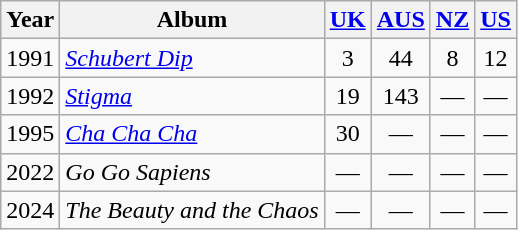<table class="wikitable">
<tr>
<th>Year</th>
<th>Album</th>
<th><a href='#'>UK</a><br></th>
<th><a href='#'>AUS</a><br></th>
<th><a href='#'>NZ</a><br></th>
<th><a href='#'>US</a><br></th>
</tr>
<tr>
<td>1991</td>
<td><em><a href='#'>Schubert Dip</a></em></td>
<td style="text-align:center;">3</td>
<td style="text-align:center;">44</td>
<td style="text-align:center;">8</td>
<td style="text-align:center;">12</td>
</tr>
<tr>
<td>1992</td>
<td><em><a href='#'>Stigma</a></em></td>
<td style="text-align:center;">19</td>
<td style="text-align:center;">143</td>
<td style="text-align:center;">—</td>
<td style="text-align:center;">—</td>
</tr>
<tr>
<td>1995</td>
<td><em><a href='#'>Cha Cha Cha</a></em></td>
<td style="text-align:center;">30</td>
<td style="text-align:center;">—</td>
<td style="text-align:center;">—</td>
<td style="text-align:center;">—</td>
</tr>
<tr>
<td>2022</td>
<td><em>Go Go Sapiens</em></td>
<td style="text-align:center;">—</td>
<td style="text-align:center;">—</td>
<td style="text-align:center;">—</td>
<td style="text-align:center;">—</td>
</tr>
<tr>
<td>2024</td>
<td><em>The Beauty and the Chaos</em></td>
<td style="text-align:center;">—</td>
<td style="text-align:center;">—</td>
<td style="text-align:center;">—</td>
<td style="text-align:center;">—</td>
</tr>
</table>
